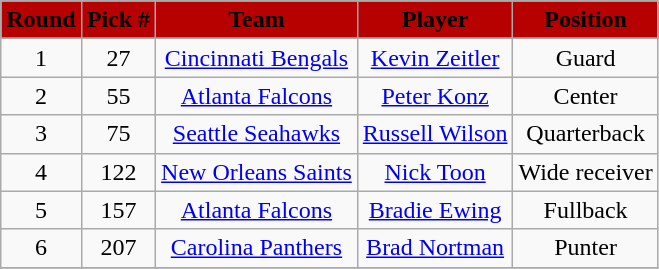<table class="wikitable" style="text-align:center">
<tr>
<td bgcolor="#B70101"><strong><span>Round</span></strong></td>
<td bgcolor="#B70101"><strong><span>Pick #</span></strong></td>
<td bgcolor="#B70101"><strong><span>Team</span></strong></td>
<td bgcolor="#B70101"><strong><span>Player</span></strong></td>
<td bgcolor="#B70101"><strong><span>Position</span></strong></td>
</tr>
<tr align="center">
</tr>
<tr>
<td>1</td>
<td align=center>27</td>
<td><a href='#'>Cincinnati Bengals</a></td>
<td><a href='#'>Kevin Zeitler</a></td>
<td>Guard</td>
</tr>
<tr>
<td>2</td>
<td align=center>55</td>
<td><a href='#'>Atlanta Falcons</a></td>
<td><a href='#'>Peter Konz</a></td>
<td>Center</td>
</tr>
<tr>
<td>3</td>
<td align=center>75</td>
<td><a href='#'>Seattle Seahawks</a></td>
<td><a href='#'>Russell Wilson</a></td>
<td>Quarterback</td>
</tr>
<tr>
<td>4</td>
<td align=center>122</td>
<td><a href='#'>New Orleans Saints</a></td>
<td><a href='#'>Nick Toon</a></td>
<td>Wide receiver</td>
</tr>
<tr>
<td>5</td>
<td align=center>157</td>
<td><a href='#'>Atlanta Falcons</a></td>
<td><a href='#'>Bradie Ewing</a></td>
<td>Fullback</td>
</tr>
<tr>
<td>6</td>
<td align=center>207</td>
<td><a href='#'>Carolina Panthers</a></td>
<td><a href='#'>Brad Nortman</a></td>
<td>Punter</td>
</tr>
<tr>
</tr>
</table>
